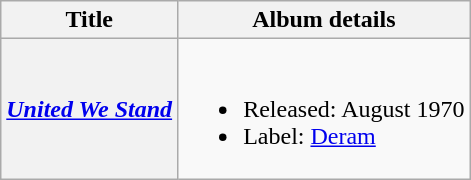<table class="wikitable">
<tr>
<th>Title</th>
<th>Album details</th>
</tr>
<tr>
<th><em><a href='#'>United We Stand</a></em></th>
<td><br><ul><li>Released: August 1970</li><li>Label: <a href='#'>Deram</a></li></ul></td>
</tr>
</table>
